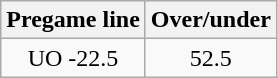<table class="wikitable">
<tr align="center">
<th style=>Pregame line</th>
<th style=>Over/under</th>
</tr>
<tr align="center">
<td>UO -22.5</td>
<td>52.5</td>
</tr>
</table>
